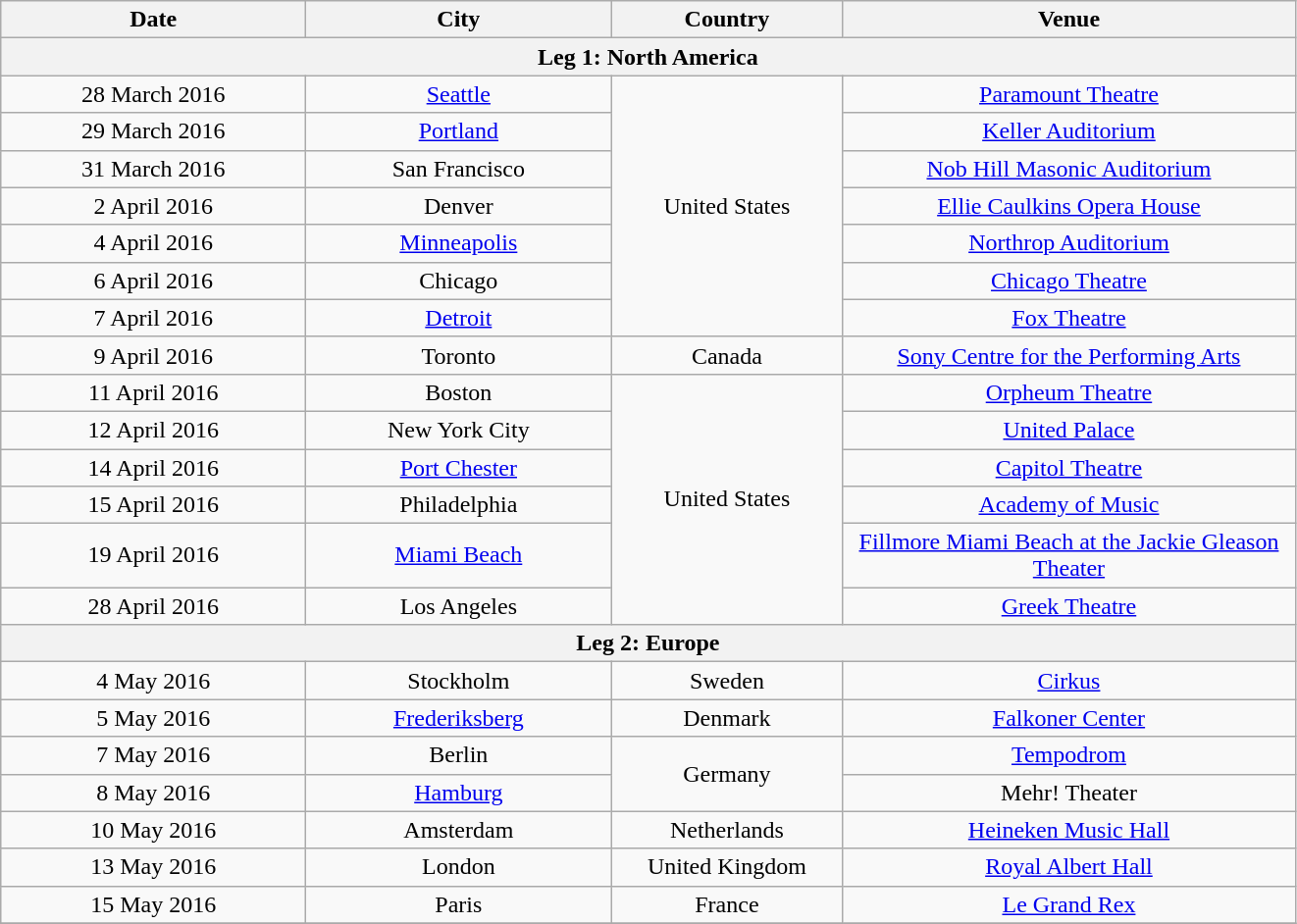<table class="wikitable" style="text-align:center;">
<tr>
<th width="200">Date</th>
<th width="200">City</th>
<th width="150">Country</th>
<th width="300">Venue</th>
</tr>
<tr>
<th colspan="4">Leg 1: North America</th>
</tr>
<tr>
<td>28 March 2016</td>
<td><a href='#'>Seattle</a></td>
<td rowspan="7">United States</td>
<td><a href='#'>Paramount Theatre</a></td>
</tr>
<tr>
<td>29 March 2016</td>
<td><a href='#'>Portland</a></td>
<td><a href='#'>Keller Auditorium</a></td>
</tr>
<tr>
<td>31 March 2016</td>
<td>San Francisco</td>
<td><a href='#'>Nob Hill Masonic Auditorium</a></td>
</tr>
<tr>
<td>2 April 2016</td>
<td>Denver</td>
<td><a href='#'>Ellie Caulkins Opera House</a></td>
</tr>
<tr>
<td>4 April 2016</td>
<td><a href='#'>Minneapolis</a></td>
<td><a href='#'>Northrop Auditorium</a></td>
</tr>
<tr>
<td>6 April 2016</td>
<td>Chicago</td>
<td><a href='#'>Chicago Theatre</a></td>
</tr>
<tr>
<td>7 April 2016</td>
<td><a href='#'>Detroit</a></td>
<td><a href='#'>Fox Theatre</a></td>
</tr>
<tr>
<td>9 April 2016</td>
<td>Toronto</td>
<td>Canada</td>
<td><a href='#'>Sony Centre for the Performing Arts</a></td>
</tr>
<tr>
<td>11 April 2016</td>
<td>Boston</td>
<td rowspan="6">United States</td>
<td><a href='#'>Orpheum Theatre</a></td>
</tr>
<tr>
<td>12 April 2016</td>
<td>New York City</td>
<td><a href='#'>United Palace</a></td>
</tr>
<tr>
<td>14 April 2016</td>
<td><a href='#'>Port Chester</a></td>
<td><a href='#'>Capitol Theatre</a></td>
</tr>
<tr>
<td>15 April 2016</td>
<td>Philadelphia</td>
<td><a href='#'>Academy of Music</a></td>
</tr>
<tr>
<td>19 April 2016</td>
<td><a href='#'>Miami Beach</a></td>
<td><a href='#'>Fillmore Miami Beach at the Jackie Gleason Theater</a></td>
</tr>
<tr>
<td>28 April 2016</td>
<td>Los Angeles</td>
<td><a href='#'>Greek Theatre</a></td>
</tr>
<tr>
<th colspan="4">Leg 2: Europe</th>
</tr>
<tr>
<td>4 May 2016</td>
<td>Stockholm</td>
<td>Sweden</td>
<td><a href='#'>Cirkus</a></td>
</tr>
<tr>
<td>5 May 2016</td>
<td><a href='#'>Frederiksberg</a></td>
<td>Denmark</td>
<td><a href='#'>Falkoner Center</a></td>
</tr>
<tr>
<td>7 May 2016</td>
<td>Berlin</td>
<td rowspan="2">Germany</td>
<td><a href='#'>Tempodrom</a></td>
</tr>
<tr>
<td>8 May 2016</td>
<td><a href='#'>Hamburg</a></td>
<td>Mehr! Theater</td>
</tr>
<tr>
<td>10 May 2016</td>
<td>Amsterdam</td>
<td>Netherlands</td>
<td><a href='#'>Heineken Music Hall</a></td>
</tr>
<tr>
<td>13 May 2016</td>
<td>London</td>
<td>United Kingdom</td>
<td><a href='#'>Royal Albert Hall</a></td>
</tr>
<tr>
<td>15 May 2016</td>
<td>Paris</td>
<td>France</td>
<td><a href='#'>Le Grand Rex</a></td>
</tr>
<tr>
</tr>
</table>
